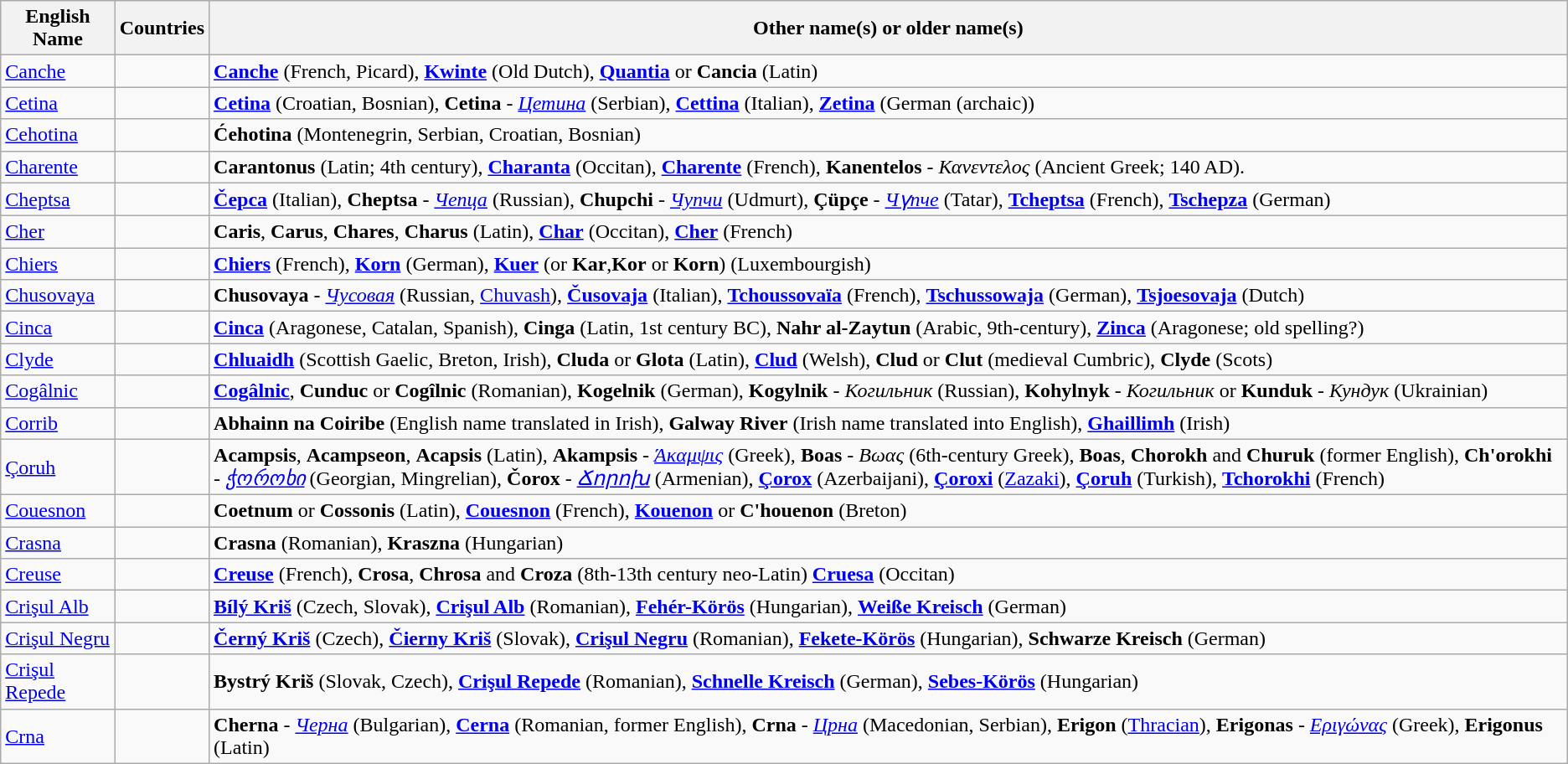<table class=wikitable>
<tr>
<th>English Name</th>
<th>Countries</th>
<th>Other name(s) or older name(s)</th>
</tr>
<tr>
<td><a href='#'>Canche</a></td>
<td></td>
<td><strong><a href='#'>Canche</a></strong> (French, Picard), <strong><a href='#'>Kwinte</a></strong> (Old Dutch), <strong><a href='#'>Quantia</a></strong> or <strong>Cancia</strong> (Latin)</td>
</tr>
<tr>
<td><a href='#'>Cetina</a></td>
<td></td>
<td><strong><a href='#'>Cetina</a></strong> (Croatian, Bosnian), <strong>Cetina</strong> - <em><a href='#'>Цетина</a></em> (Serbian), <strong><a href='#'>Cettina</a></strong> (Italian), <strong><a href='#'>Zetina</a></strong> (German (archaic))</td>
</tr>
<tr>
<td><a href='#'>Cehotina</a></td>
<td></td>
<td><strong>Ćehotina</strong> (Montenegrin, Serbian, Croatian, Bosnian)</td>
</tr>
<tr>
<td><a href='#'>Charente</a></td>
<td></td>
<td><strong>Carantonus</strong> (Latin; 4th century), <strong><a href='#'>Charanta</a></strong> (Occitan), <strong><a href='#'>Charente</a></strong> (French), <strong>Kanentelos</strong> - <em>Κανεντελος</em> (Ancient Greek; 140 AD).</td>
</tr>
<tr>
<td><a href='#'>Cheptsa</a></td>
<td></td>
<td><strong><a href='#'>Čepca</a></strong> (Italian), <strong>Cheptsa</strong> - <em><a href='#'>Чепца</a></em> (Russian), <strong>Chupchi</strong> - <em><a href='#'>Чупчи</a></em> (Udmurt), <strong>Çüpçe</strong> - <em><a href='#'>Чүпче</a></em> (Tatar), <strong><a href='#'>Tcheptsa</a></strong> (French), <strong><a href='#'>Tschepza</a></strong> (German)</td>
</tr>
<tr>
<td><a href='#'>Cher</a></td>
<td></td>
<td><strong>Caris</strong>, <strong>Carus</strong>, <strong>Chares</strong>, <strong>Charus</strong> (Latin), <strong><a href='#'>Char</a></strong> (Occitan), <strong><a href='#'>Cher</a></strong> (French)</td>
</tr>
<tr>
<td><a href='#'>Chiers</a></td>
<td>  </td>
<td><strong><a href='#'>Chiers</a></strong> (French), <strong><a href='#'>Korn</a></strong> (German), <strong><a href='#'>Kuer</a></strong> (or <strong>Kar</strong>,<strong>Kor</strong> or <strong>Korn</strong>) (Luxembourgish)</td>
</tr>
<tr>
<td><a href='#'>Chusovaya</a></td>
<td></td>
<td><strong>Chusovaya</strong> - <em><a href='#'>Чусовая</a></em> (Russian, <a href='#'>Chuvash</a>), <strong><a href='#'>Čusovaja</a></strong> (Italian), <strong><a href='#'>Tchoussovaïa</a></strong> (French), <strong><a href='#'>Tschussowaja</a></strong> (German), <strong><a href='#'>Tsjoesovaja</a></strong> (Dutch)</td>
</tr>
<tr>
<td><a href='#'>Cinca</a></td>
<td></td>
<td><strong><a href='#'>Cinca</a></strong> (Aragonese, Catalan, Spanish), <strong>Cinga</strong> (Latin, 1st century BC), <strong>Nahr al-Zaytun</strong> (Arabic, 9th-century),  <strong><a href='#'>Zinca</a></strong> (Aragonese; old spelling?)</td>
</tr>
<tr>
<td><a href='#'>Clyde</a></td>
<td></td>
<td><strong><a href='#'>Chluaidh</a></strong> (Scottish Gaelic, Breton, Irish), <strong>Cluda</strong> or <strong>Glota</strong> (Latin), <strong><a href='#'>Clud</a></strong> (Welsh), <strong>Clud</strong> or <strong>Clut</strong> (medieval Cumbric), <strong>Clyde</strong> (Scots)</td>
</tr>
<tr>
<td><a href='#'>Cogâlnic</a></td>
<td> </td>
<td><strong><a href='#'>Cogâlnic</a></strong>, <strong>Cunduc</strong> or <strong>Cogîlnic</strong> (Romanian), <strong>Kogelnik</strong> (German), <strong>Kogylnik</strong> - <em>Когильник</em> (Russian), <strong>Kohylnyk</strong> - <em>Когильник</em> or <strong>Kunduk</strong> - <em>Кундук</em> (Ukrainian)</td>
</tr>
<tr>
<td><a href='#'>Corrib</a></td>
<td></td>
<td><strong>Abhainn na Coiribe</strong> (English name translated in Irish), <strong>Galway River</strong> (Irish name translated into English), <strong><a href='#'>Ghaillimh</a></strong> (Irish)</td>
</tr>
<tr>
<td><a href='#'>Çoruh</a></td>
<td> </td>
<td><strong>Acampsis</strong>, <strong>Acampseon</strong>, <strong>Acapsis</strong> (Latin), <strong>Akampsis</strong> - <em><a href='#'>Άκαμψις</a></em> (Greek), <strong>Boas</strong> - <em>Βωας</em> (6th-century Greek), <strong>Boas</strong>, <strong>Chorokh</strong> and <strong>Churuk</strong> (former English), <strong>Ch'orokhi</strong> - <em><a href='#'>ჭოროხი</a></em> (Georgian, Mingrelian), <strong>Čorox</strong> - <em><a href='#'>Ճորոխ</a></em> (Armenian), <strong><a href='#'>Çorox</a></strong> (Azerbaijani), <strong><a href='#'>Çoroxi</a></strong> (<a href='#'>Zazaki</a>), <strong><a href='#'>Çoruh</a></strong> (Turkish), <strong><a href='#'>Tchorokhi</a></strong> (French)</td>
</tr>
<tr>
<td><a href='#'>Couesnon</a></td>
<td></td>
<td><strong>Coetnum</strong> or <strong>Cossonis</strong> (Latin), <strong><a href='#'>Couesnon</a></strong> (French), <strong><a href='#'>Kouenon</a></strong> or <strong>C'houenon</strong> (Breton)</td>
</tr>
<tr>
<td><a href='#'>Crasna</a></td>
<td> </td>
<td><strong>Crasna</strong> (Romanian), <strong>Kraszna</strong> (Hungarian)</td>
</tr>
<tr>
<td><a href='#'>Creuse</a></td>
<td></td>
<td><strong><a href='#'>Creuse</a></strong> (French), <strong>Crosa</strong>, <strong>Chrosa</strong> and <strong>Croza</strong> (8th-13th century neo-Latin) <strong><a href='#'>Cruesa</a> </strong> (Occitan)</td>
</tr>
<tr>
<td><a href='#'>Crişul Alb</a></td>
<td> </td>
<td><strong><a href='#'>Bílý Kriš</a></strong> (Czech, Slovak), <strong><a href='#'>Crişul Alb</a></strong> (Romanian), <strong><a href='#'>Fehér-Körös</a></strong> (Hungarian), <strong><a href='#'>Weiße Kreisch</a></strong> (German)</td>
</tr>
<tr>
<td><a href='#'>Crişul Negru</a></td>
<td> </td>
<td><strong><a href='#'>Černý Kriš</a></strong> (Czech), <strong><a href='#'>Čierny Kriš</a></strong> (Slovak), <strong><a href='#'>Crişul Negru</a></strong> (Romanian), <strong><a href='#'>Fekete-Körös</a></strong> (Hungarian), <strong>Schwarze Kreisch</strong> (German)</td>
</tr>
<tr>
<td><a href='#'>Crişul Repede</a></td>
<td> </td>
<td><strong>Bystrý Kriš</strong> (Slovak, Czech), <strong><a href='#'>Crişul Repede</a></strong> (Romanian), <strong><a href='#'>Schnelle Kreisch</a></strong> (German), <strong><a href='#'>Sebes-Körös</a></strong> (Hungarian)</td>
</tr>
<tr>
<td><a href='#'>Crna</a></td>
<td></td>
<td><strong>Cherna</strong> - <em><a href='#'>Черна</a></em> (Bulgarian), <strong><a href='#'>Cerna</a></strong> (Romanian, former English), <strong>Crna</strong> - <em><a href='#'>Црна</a></em> (Macedonian, Serbian), <strong>Erigon</strong> (<a href='#'>Thracian</a>), <strong>Erigonas</strong> - <em><a href='#'>Εριγώνας</a></em> (Greek), <strong>Erigonus</strong> (Latin)</td>
</tr>
</table>
